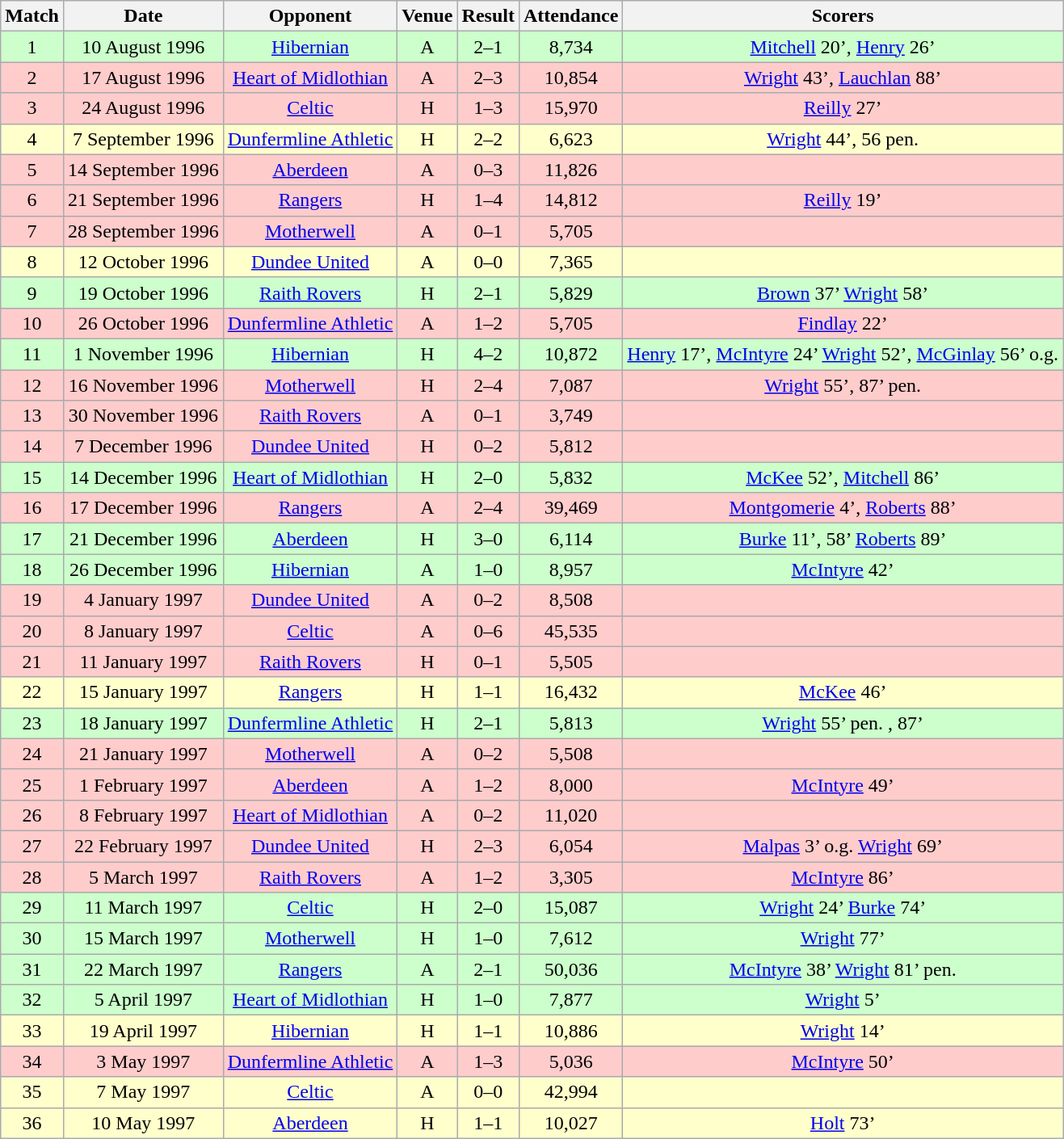<table class="wikitable" style="font-size:100%; text-align:center">
<tr>
<th>Match</th>
<th>Date</th>
<th>Opponent</th>
<th>Venue</th>
<th>Result</th>
<th>Attendance</th>
<th>Scorers</th>
</tr>
<tr style="background: #CCFFCC;">
<td>1</td>
<td>10 August 1996</td>
<td><a href='#'>Hibernian</a></td>
<td>A</td>
<td>2–1</td>
<td>8,734</td>
<td><a href='#'>Mitchell</a> 20’, <a href='#'>Henry</a> 26’</td>
</tr>
<tr style="background: #FFCCCC;">
<td>2</td>
<td>17 August 1996</td>
<td><a href='#'>Heart of Midlothian</a></td>
<td>A</td>
<td>2–3</td>
<td>10,854</td>
<td><a href='#'>Wright</a> 43’, <a href='#'>Lauchlan</a> 88’</td>
</tr>
<tr style="background: #FFCCCC;">
<td>3</td>
<td>24 August 1996</td>
<td><a href='#'>Celtic</a></td>
<td>H</td>
<td>1–3</td>
<td>15,970</td>
<td><a href='#'>Reilly</a> 27’</td>
</tr>
<tr style="background: #FFFFCC;">
<td>4</td>
<td>7 September 1996</td>
<td><a href='#'>Dunfermline Athletic</a></td>
<td>H</td>
<td>2–2</td>
<td>6,623</td>
<td><a href='#'>Wright</a> 44’, 56 pen.</td>
</tr>
<tr style="background: #FFCCCC;">
<td>5</td>
<td>14 September 1996</td>
<td><a href='#'>Aberdeen</a></td>
<td>A</td>
<td>0–3</td>
<td>11,826</td>
<td></td>
</tr>
<tr style="background: #FFCCCC;">
<td>6</td>
<td>21 September 1996</td>
<td><a href='#'>Rangers</a></td>
<td>H</td>
<td>1–4</td>
<td>14,812</td>
<td><a href='#'>Reilly</a> 19’</td>
</tr>
<tr style="background: #FFCCCC;">
<td>7</td>
<td>28 September 1996</td>
<td><a href='#'>Motherwell</a></td>
<td>A</td>
<td>0–1</td>
<td>5,705</td>
<td></td>
</tr>
<tr style="background: #FFFFCC;">
<td>8</td>
<td>12 October 1996</td>
<td><a href='#'>Dundee United</a></td>
<td>A</td>
<td>0–0</td>
<td>7,365</td>
<td></td>
</tr>
<tr style="background: #CCFFCC;">
<td>9</td>
<td>19 October 1996</td>
<td><a href='#'>Raith Rovers</a></td>
<td>H</td>
<td>2–1</td>
<td>5,829</td>
<td><a href='#'>Brown</a> 37’ <a href='#'>Wright</a> 58’</td>
</tr>
<tr style="background: #FFCCCC;">
<td>10</td>
<td>26 October 1996</td>
<td><a href='#'>Dunfermline Athletic</a></td>
<td>A</td>
<td>1–2</td>
<td>5,705</td>
<td><a href='#'>Findlay</a> 22’</td>
</tr>
<tr style="background: #CCFFCC;">
<td>11</td>
<td>1 November 1996</td>
<td><a href='#'>Hibernian</a></td>
<td>H</td>
<td>4–2</td>
<td>10,872</td>
<td><a href='#'>Henry</a> 17’, <a href='#'> McIntyre</a> 24’ <a href='#'>Wright</a> 52’, <a href='#'>McGinlay</a> 56’ o.g.</td>
</tr>
<tr style="background: #FFCCCC;">
<td>12</td>
<td>16 November 1996</td>
<td><a href='#'>Motherwell</a></td>
<td>H</td>
<td>2–4</td>
<td>7,087</td>
<td><a href='#'>Wright</a> 55’, 87’ pen.</td>
</tr>
<tr style="background: #FFCCCC;">
<td>13</td>
<td>30 November 1996</td>
<td><a href='#'>Raith Rovers</a></td>
<td>A</td>
<td>0–1</td>
<td>3,749</td>
<td></td>
</tr>
<tr style="background: #FFCCCC;">
<td>14</td>
<td>7 December 1996</td>
<td><a href='#'>Dundee United</a></td>
<td>H</td>
<td>0–2</td>
<td>5,812</td>
<td></td>
</tr>
<tr style="background: #CCFFCC;">
<td>15</td>
<td>14 December 1996</td>
<td><a href='#'>Heart of Midlothian</a></td>
<td>H</td>
<td>2–0</td>
<td>5,832</td>
<td><a href='#'>McKee</a> 52’, <a href='#'>Mitchell</a> 86’</td>
</tr>
<tr style="background: #FFCCCC;">
<td>16</td>
<td>17 December 1996</td>
<td><a href='#'>Rangers</a></td>
<td>A</td>
<td>2–4</td>
<td>39,469</td>
<td><a href='#'> Montgomerie</a> 4’, <a href='#'>Roberts</a> 88’</td>
</tr>
<tr style="background: #CCFFCC;">
<td>17</td>
<td>21 December 1996</td>
<td><a href='#'>Aberdeen</a></td>
<td>H</td>
<td>3–0</td>
<td>6,114</td>
<td><a href='#'>Burke</a> 11’, 58’ <a href='#'>Roberts</a> 89’</td>
</tr>
<tr style="background: #CCFFCC;">
<td>18</td>
<td>26 December 1996</td>
<td><a href='#'>Hibernian</a></td>
<td>A</td>
<td>1–0</td>
<td>8,957</td>
<td><a href='#'> McIntyre</a> 42’</td>
</tr>
<tr style="background: #FFCCCC;">
<td>19</td>
<td>4 January 1997</td>
<td><a href='#'>Dundee United</a></td>
<td>A</td>
<td>0–2</td>
<td>8,508</td>
<td></td>
</tr>
<tr style="background: #FFCCCC;">
<td>20</td>
<td>8 January 1997</td>
<td><a href='#'>Celtic</a></td>
<td>A</td>
<td>0–6</td>
<td>45,535</td>
<td></td>
</tr>
<tr style="background: #FFCCCC;">
<td>21</td>
<td>11 January 1997</td>
<td><a href='#'>Raith Rovers</a></td>
<td>H</td>
<td>0–1</td>
<td>5,505</td>
<td></td>
</tr>
<tr style="background: #FFFFCC;">
<td>22</td>
<td>15 January 1997</td>
<td><a href='#'>Rangers</a></td>
<td>H</td>
<td>1–1</td>
<td>16,432</td>
<td><a href='#'>McKee</a> 46’</td>
</tr>
<tr style="background: #CCFFCC;">
<td>23</td>
<td>18 January 1997</td>
<td><a href='#'>Dunfermline Athletic</a></td>
<td>H</td>
<td>2–1</td>
<td>5,813</td>
<td><a href='#'>Wright</a> 55’ pen. , 87’</td>
</tr>
<tr style="background: #FFCCCC;">
<td>24</td>
<td>21 January 1997</td>
<td><a href='#'>Motherwell</a></td>
<td>A</td>
<td>0–2</td>
<td>5,508</td>
<td></td>
</tr>
<tr style="background: #FFCCCC;">
<td>25</td>
<td>1 February 1997</td>
<td><a href='#'>Aberdeen</a></td>
<td>A</td>
<td>1–2</td>
<td>8,000</td>
<td><a href='#'> McIntyre</a> 49’</td>
</tr>
<tr style="background: #FFCCCC;">
<td>26</td>
<td>8 February 1997</td>
<td><a href='#'>Heart of Midlothian</a></td>
<td>A</td>
<td>0–2</td>
<td>11,020</td>
<td></td>
</tr>
<tr style="background: #FFCCCC;">
<td>27</td>
<td>22 February 1997</td>
<td><a href='#'>Dundee United</a></td>
<td>H</td>
<td>2–3</td>
<td>6,054</td>
<td><a href='#'> Malpas</a> 3’ o.g. <a href='#'>Wright</a> 69’</td>
</tr>
<tr style="background: #FFCCCC;">
<td>28</td>
<td>5 March 1997</td>
<td><a href='#'>Raith Rovers</a></td>
<td>A</td>
<td>1–2</td>
<td>3,305</td>
<td><a href='#'> McIntyre</a> 86’</td>
</tr>
<tr style="background: #CCFFCC;">
<td>29</td>
<td>11 March 1997</td>
<td><a href='#'>Celtic</a></td>
<td>H</td>
<td>2–0</td>
<td>15,087</td>
<td><a href='#'>Wright</a> 24’ <a href='#'>Burke</a> 74’</td>
</tr>
<tr style="background: #CCFFCC;">
<td>30</td>
<td>15 March 1997</td>
<td><a href='#'>Motherwell</a></td>
<td>H</td>
<td>1–0</td>
<td>7,612</td>
<td><a href='#'>Wright</a> 77’</td>
</tr>
<tr style="background: #CCFFCC;">
<td>31</td>
<td>22 March 1997</td>
<td><a href='#'>Rangers</a></td>
<td>A</td>
<td>2–1</td>
<td>50,036</td>
<td><a href='#'> McIntyre</a> 38’ <a href='#'>Wright</a> 81’ pen.</td>
</tr>
<tr style="background: #CCFFCC;">
<td>32</td>
<td>5 April 1997</td>
<td><a href='#'>Heart of Midlothian</a></td>
<td>H</td>
<td>1–0</td>
<td>7,877</td>
<td><a href='#'>Wright</a> 5’</td>
</tr>
<tr style="background: #FFFFCC;">
<td>33</td>
<td>19 April 1997</td>
<td><a href='#'>Hibernian</a></td>
<td>H</td>
<td>1–1</td>
<td>10,886</td>
<td><a href='#'>Wright</a> 14’</td>
</tr>
<tr style="background: #FFCCCC;">
<td>34</td>
<td>3 May 1997</td>
<td><a href='#'>Dunfermline Athletic</a></td>
<td>A</td>
<td>1–3</td>
<td>5,036</td>
<td><a href='#'> McIntyre</a> 50’</td>
</tr>
<tr style="background: #FFFFCC;">
<td>35</td>
<td>7 May 1997</td>
<td><a href='#'>Celtic</a></td>
<td>A</td>
<td>0–0</td>
<td>42,994</td>
<td></td>
</tr>
<tr style="background: #FFFFCC;">
<td>36</td>
<td>10 May 1997</td>
<td><a href='#'>Aberdeen</a></td>
<td>H</td>
<td>1–1</td>
<td>10,027</td>
<td><a href='#'>Holt</a> 73’</td>
</tr>
</table>
